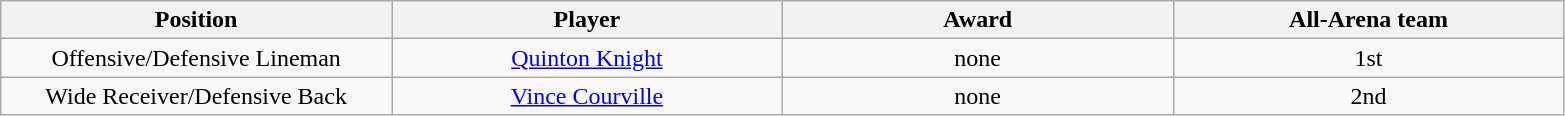<table class="wikitable sortable">
<tr>
<th bgcolor="#DDDDFF" width="20%">Position</th>
<th bgcolor="#DDDDFF" width="20%">Player</th>
<th bgcolor="#DDDDFF" width="20%">Award</th>
<th bgcolor="#DDDDFF" width="20%">All-Arena team</th>
</tr>
<tr align="center">
<td>Offensive/Defensive Lineman</td>
<td><a href='#'>Quinton Knight</a></td>
<td>none</td>
<td>1st</td>
</tr>
<tr align="center">
<td>Wide Receiver/Defensive Back</td>
<td><a href='#'>Vince Courville</a></td>
<td>none</td>
<td>2nd</td>
</tr>
</table>
